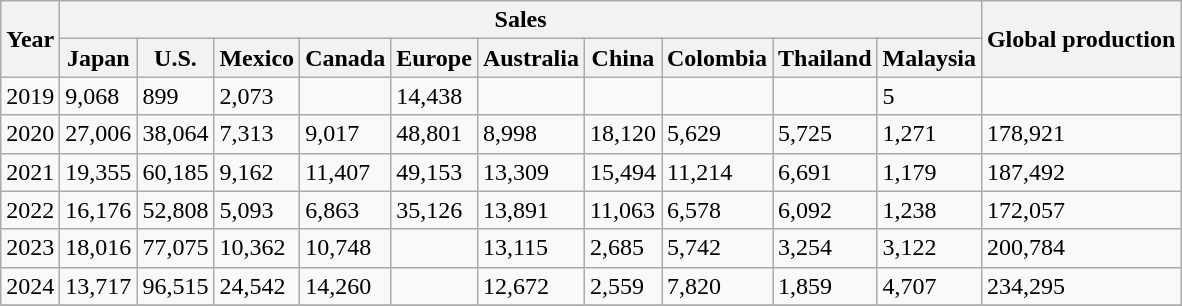<table class="wikitable">
<tr>
<th rowspan="2">Year</th>
<th colspan="10">Sales</th>
<th rowspan="2">Global production</th>
</tr>
<tr>
<th>Japan</th>
<th>U.S.</th>
<th>Mexico</th>
<th>Canada</th>
<th>Europe</th>
<th>Australia</th>
<th>China</th>
<th>Colombia</th>
<th>Thailand</th>
<th>Malaysia</th>
</tr>
<tr>
<td>2019</td>
<td>9,068</td>
<td>899</td>
<td>2,073</td>
<td></td>
<td>14,438</td>
<td></td>
<td></td>
<td></td>
<td></td>
<td>5</td>
<td></td>
</tr>
<tr>
<td>2020</td>
<td>27,006</td>
<td>38,064</td>
<td>7,313</td>
<td>9,017</td>
<td>48,801</td>
<td>8,998</td>
<td>18,120</td>
<td>5,629</td>
<td>5,725</td>
<td>1,271</td>
<td>178,921</td>
</tr>
<tr>
<td>2021</td>
<td>19,355</td>
<td>60,185</td>
<td>9,162</td>
<td>11,407</td>
<td>49,153</td>
<td>13,309</td>
<td>15,494</td>
<td>11,214</td>
<td>6,691</td>
<td>1,179</td>
<td>187,492</td>
</tr>
<tr>
<td>2022</td>
<td>16,176</td>
<td>52,808</td>
<td>5,093</td>
<td>6,863</td>
<td>35,126</td>
<td>13,891</td>
<td>11,063</td>
<td>6,578</td>
<td>6,092</td>
<td>1,238</td>
<td>172,057</td>
</tr>
<tr>
<td>2023</td>
<td>18,016</td>
<td>77,075</td>
<td>10,362</td>
<td>10,748</td>
<td></td>
<td>13,115</td>
<td>2,685</td>
<td>5,742</td>
<td>3,254</td>
<td>3,122</td>
<td>200,784</td>
</tr>
<tr>
<td>2024</td>
<td>13,717</td>
<td>96,515</td>
<td>24,542</td>
<td>14,260</td>
<td></td>
<td>12,672</td>
<td>2,559</td>
<td>7,820</td>
<td>1,859</td>
<td>4,707</td>
<td>234,295</td>
</tr>
<tr>
</tr>
</table>
